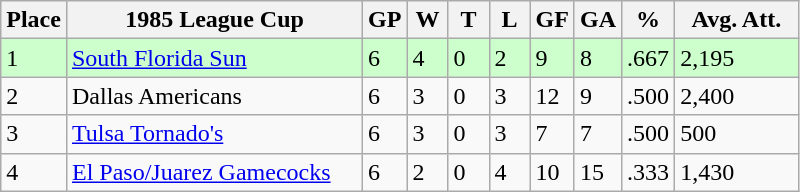<table class="wikitable">
<tr>
<th>Place</th>
<th width="190">1985 League Cup</th>
<th width="20">GP</th>
<th width="20">W</th>
<th width="20">T</th>
<th width="20">L</th>
<th width="20">GF</th>
<th width="20">GA</th>
<th width="20">%</th>
<th width="75">Avg. Att.</th>
</tr>
<tr bgcolor=#ccffcc>
<td>1</td>
<td><a href='#'>South Florida Sun</a></td>
<td>6</td>
<td>4</td>
<td>0</td>
<td>2</td>
<td>9</td>
<td>8</td>
<td>.667</td>
<td>2,195</td>
</tr>
<tr>
<td>2</td>
<td>Dallas Americans</td>
<td>6</td>
<td>3</td>
<td>0</td>
<td>3</td>
<td>12</td>
<td>9</td>
<td>.500</td>
<td>2,400</td>
</tr>
<tr>
<td>3</td>
<td><a href='#'>Tulsa Tornado's</a></td>
<td>6</td>
<td>3</td>
<td>0</td>
<td>3</td>
<td>7</td>
<td>7</td>
<td>.500</td>
<td>500</td>
</tr>
<tr>
<td>4</td>
<td><a href='#'>El Paso/Juarez Gamecocks</a></td>
<td>6</td>
<td>2</td>
<td>0</td>
<td>4</td>
<td>10</td>
<td>15</td>
<td>.333</td>
<td>1,430</td>
</tr>
</table>
